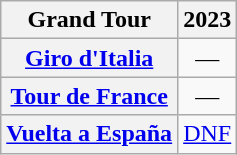<table class="wikitable plainrowheaders">
<tr>
<th>Grand Tour</th>
<th scope="col">2023</th>
</tr>
<tr style="text-align:center;">
<th scope="row"> <a href='#'>Giro d'Italia</a></th>
<td>—</td>
</tr>
<tr style="text-align:center;">
<th scope="row"> <a href='#'>Tour de France</a></th>
<td>—</td>
</tr>
<tr style="text-align:center;">
<th scope="row"> <a href='#'>Vuelta a España</a></th>
<td><a href='#'>DNF</a></td>
</tr>
</table>
